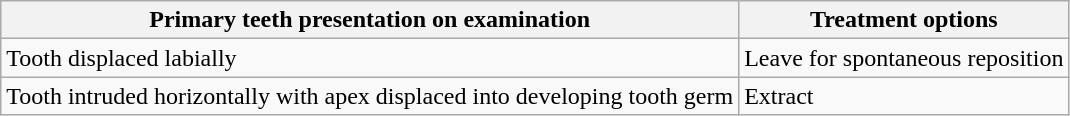<table class="wikitable">
<tr>
<th>Primary teeth presentation on examination</th>
<th>Treatment options</th>
</tr>
<tr>
<td>Tooth displaced labially</td>
<td>Leave for spontaneous reposition</td>
</tr>
<tr>
<td>Tooth intruded horizontally with apex displaced into developing tooth germ</td>
<td>Extract</td>
</tr>
</table>
